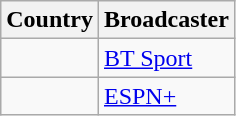<table class="wikitable">
<tr>
<th align=center>Country</th>
<th align=center>Broadcaster</th>
</tr>
<tr>
<td></td>
<td><a href='#'>BT Sport</a></td>
</tr>
<tr>
<td></td>
<td><a href='#'>ESPN+</a></td>
</tr>
</table>
